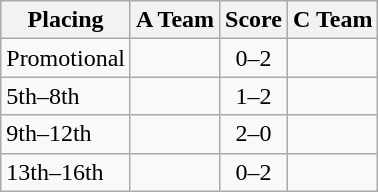<table class=wikitable style="border:1px solid #AAAAAA;">
<tr>
<th>Placing</th>
<th>A Team</th>
<th>Score</th>
<th>C Team</th>
</tr>
<tr>
<td>Promotional</td>
<td></td>
<td align="center">0–2</td>
<td><strong></strong></td>
</tr>
<tr>
<td>5th–8th</td>
<td></td>
<td align="center">1–2</td>
<td><strong></strong></td>
</tr>
<tr>
<td>9th–12th</td>
<td><strong></strong></td>
<td align="center">2–0</td>
<td></td>
</tr>
<tr>
<td>13th–16th</td>
<td></td>
<td align="center">0–2</td>
<td><strong></strong></td>
</tr>
</table>
